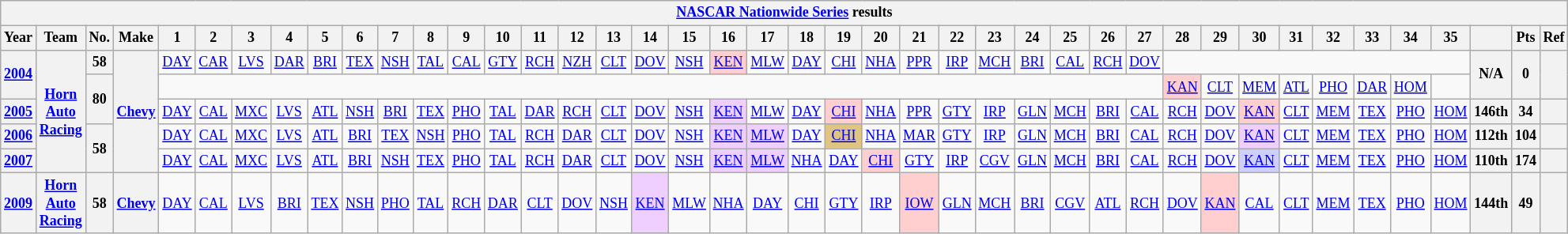<table class="wikitable" style="text-align:center; font-size:75%">
<tr>
<th colspan=42><a href='#'>NASCAR Nationwide Series</a> results</th>
</tr>
<tr>
<th>Year</th>
<th>Team</th>
<th>No.</th>
<th>Make</th>
<th>1</th>
<th>2</th>
<th>3</th>
<th>4</th>
<th>5</th>
<th>6</th>
<th>7</th>
<th>8</th>
<th>9</th>
<th>10</th>
<th>11</th>
<th>12</th>
<th>13</th>
<th>14</th>
<th>15</th>
<th>16</th>
<th>17</th>
<th>18</th>
<th>19</th>
<th>20</th>
<th>21</th>
<th>22</th>
<th>23</th>
<th>24</th>
<th>25</th>
<th>26</th>
<th>27</th>
<th>28</th>
<th>29</th>
<th>30</th>
<th>31</th>
<th>32</th>
<th>33</th>
<th>34</th>
<th>35</th>
<th></th>
<th>Pts</th>
<th>Ref</th>
</tr>
<tr>
<th rowspan=2><a href='#'>2004</a></th>
<th rowspan=5><a href='#'>Horn Auto Racing</a></th>
<th>58</th>
<th rowspan=5><a href='#'>Chevy</a></th>
<td><a href='#'>DAY</a></td>
<td><a href='#'>CAR</a></td>
<td><a href='#'>LVS</a></td>
<td><a href='#'>DAR</a></td>
<td><a href='#'>BRI</a></td>
<td><a href='#'>TEX</a></td>
<td><a href='#'>NSH</a></td>
<td><a href='#'>TAL</a></td>
<td><a href='#'>CAL</a></td>
<td><a href='#'>GTY</a></td>
<td><a href='#'>RCH</a></td>
<td><a href='#'>NZH</a></td>
<td><a href='#'>CLT</a></td>
<td><a href='#'>DOV</a></td>
<td><a href='#'>NSH</a></td>
<td style="background:#FFCFCF;"><a href='#'>KEN</a><br></td>
<td><a href='#'>MLW</a></td>
<td><a href='#'>DAY</a></td>
<td><a href='#'>CHI</a></td>
<td><a href='#'>NHA</a></td>
<td><a href='#'>PPR</a></td>
<td><a href='#'>IRP</a></td>
<td><a href='#'>MCH</a></td>
<td><a href='#'>BRI</a></td>
<td><a href='#'>CAL</a></td>
<td><a href='#'>RCH</a></td>
<td><a href='#'>DOV</a></td>
<td colspan=8></td>
<th rowspan=2>N/A</th>
<th rowspan=2>0</th>
<th rowspan=2></th>
</tr>
<tr>
<th rowspan=2>80</th>
<td colspan=27></td>
<td style="background:#FFCFCF;"><a href='#'>KAN</a><br></td>
<td><a href='#'>CLT</a></td>
<td><a href='#'>MEM</a></td>
<td><a href='#'>ATL</a></td>
<td><a href='#'>PHO</a></td>
<td><a href='#'>DAR</a></td>
<td><a href='#'>HOM</a></td>
<td></td>
</tr>
<tr>
<th><a href='#'>2005</a></th>
<td><a href='#'>DAY</a></td>
<td><a href='#'>CAL</a></td>
<td><a href='#'>MXC</a></td>
<td><a href='#'>LVS</a></td>
<td><a href='#'>ATL</a></td>
<td><a href='#'>NSH</a></td>
<td><a href='#'>BRI</a></td>
<td><a href='#'>TEX</a></td>
<td><a href='#'>PHO</a></td>
<td><a href='#'>TAL</a></td>
<td><a href='#'>DAR</a></td>
<td><a href='#'>RCH</a></td>
<td><a href='#'>CLT</a></td>
<td><a href='#'>DOV</a></td>
<td><a href='#'>NSH</a></td>
<td style="background:#EFCFFF;"><a href='#'>KEN</a><br></td>
<td><a href='#'>MLW</a></td>
<td><a href='#'>DAY</a></td>
<td style="background:#FFCFCF;"><a href='#'>CHI</a><br></td>
<td><a href='#'>NHA</a></td>
<td><a href='#'>PPR</a></td>
<td><a href='#'>GTY</a></td>
<td><a href='#'>IRP</a></td>
<td><a href='#'>GLN</a></td>
<td><a href='#'>MCH</a></td>
<td><a href='#'>BRI</a></td>
<td><a href='#'>CAL</a></td>
<td><a href='#'>RCH</a></td>
<td><a href='#'>DOV</a></td>
<td style="background:#FFCFCF;"><a href='#'>KAN</a><br></td>
<td><a href='#'>CLT</a></td>
<td><a href='#'>MEM</a></td>
<td><a href='#'>TEX</a></td>
<td><a href='#'>PHO</a></td>
<td><a href='#'>HOM</a></td>
<th>146th</th>
<th>34</th>
<th></th>
</tr>
<tr>
<th><a href='#'>2006</a></th>
<th rowspan=2>58</th>
<td><a href='#'>DAY</a></td>
<td><a href='#'>CAL</a></td>
<td><a href='#'>MXC</a></td>
<td><a href='#'>LVS</a></td>
<td><a href='#'>ATL</a></td>
<td><a href='#'>BRI</a></td>
<td><a href='#'>TEX</a></td>
<td><a href='#'>NSH</a></td>
<td><a href='#'>PHO</a></td>
<td><a href='#'>TAL</a></td>
<td><a href='#'>RCH</a></td>
<td><a href='#'>DAR</a></td>
<td><a href='#'>CLT</a></td>
<td><a href='#'>DOV</a></td>
<td><a href='#'>NSH</a></td>
<td style="background:#EFCFFF;"><a href='#'>KEN</a><br></td>
<td style="background:#EFCFFF;"><a href='#'>MLW</a><br></td>
<td><a href='#'>DAY</a></td>
<td style="background:#DFC484;"><a href='#'>CHI</a><br></td>
<td><a href='#'>NHA</a></td>
<td><a href='#'>MAR</a></td>
<td><a href='#'>GTY</a></td>
<td><a href='#'>IRP</a></td>
<td><a href='#'>GLN</a></td>
<td><a href='#'>MCH</a></td>
<td><a href='#'>BRI</a></td>
<td><a href='#'>CAL</a></td>
<td><a href='#'>RCH</a></td>
<td><a href='#'>DOV</a></td>
<td style="background:#EFCFFF;"><a href='#'>KAN</a><br></td>
<td><a href='#'>CLT</a></td>
<td><a href='#'>MEM</a></td>
<td><a href='#'>TEX</a></td>
<td><a href='#'>PHO</a></td>
<td><a href='#'>HOM</a></td>
<th>112th</th>
<th>104</th>
<th></th>
</tr>
<tr>
<th><a href='#'>2007</a></th>
<td><a href='#'>DAY</a></td>
<td><a href='#'>CAL</a></td>
<td><a href='#'>MXC</a></td>
<td><a href='#'>LVS</a></td>
<td><a href='#'>ATL</a></td>
<td><a href='#'>BRI</a></td>
<td><a href='#'>NSH</a></td>
<td><a href='#'>TEX</a></td>
<td><a href='#'>PHO</a></td>
<td><a href='#'>TAL</a></td>
<td><a href='#'>RCH</a></td>
<td><a href='#'>DAR</a></td>
<td><a href='#'>CLT</a></td>
<td><a href='#'>DOV</a></td>
<td><a href='#'>NSH</a></td>
<td style="background:#EFCFFF;"><a href='#'>KEN</a><br></td>
<td style="background:#EFCFFF;"><a href='#'>MLW</a><br></td>
<td><a href='#'>NHA</a></td>
<td><a href='#'>DAY</a></td>
<td style="background:#FFCFCF;"><a href='#'>CHI</a><br></td>
<td><a href='#'>GTY</a></td>
<td><a href='#'>IRP</a></td>
<td><a href='#'>CGV</a></td>
<td><a href='#'>GLN</a></td>
<td><a href='#'>MCH</a></td>
<td><a href='#'>BRI</a></td>
<td><a href='#'>CAL</a></td>
<td><a href='#'>RCH</a></td>
<td><a href='#'>DOV</a></td>
<td style="background:#CFCFFF;"><a href='#'>KAN</a><br></td>
<td><a href='#'>CLT</a></td>
<td><a href='#'>MEM</a></td>
<td><a href='#'>TEX</a></td>
<td><a href='#'>PHO</a></td>
<td><a href='#'>HOM</a></td>
<th>110th</th>
<th>174</th>
<th></th>
</tr>
<tr>
<th><a href='#'>2009</a></th>
<th><a href='#'>Horn Auto Racing</a></th>
<th>58</th>
<th><a href='#'>Chevy</a></th>
<td><a href='#'>DAY</a></td>
<td><a href='#'>CAL</a></td>
<td><a href='#'>LVS</a></td>
<td><a href='#'>BRI</a></td>
<td><a href='#'>TEX</a></td>
<td><a href='#'>NSH</a></td>
<td><a href='#'>PHO</a></td>
<td><a href='#'>TAL</a></td>
<td><a href='#'>RCH</a></td>
<td><a href='#'>DAR</a></td>
<td><a href='#'>CLT</a></td>
<td><a href='#'>DOV</a></td>
<td><a href='#'>NSH</a></td>
<td style="background:#EFCFFF;"><a href='#'>KEN</a><br></td>
<td><a href='#'>MLW</a></td>
<td><a href='#'>NHA</a></td>
<td><a href='#'>DAY</a></td>
<td><a href='#'>CHI</a></td>
<td><a href='#'>GTY</a></td>
<td><a href='#'>IRP</a></td>
<td style="background:#FFCFCF;"><a href='#'>IOW</a><br></td>
<td><a href='#'>GLN</a></td>
<td><a href='#'>MCH</a></td>
<td><a href='#'>BRI</a></td>
<td><a href='#'>CGV</a></td>
<td><a href='#'>ATL</a></td>
<td><a href='#'>RCH</a></td>
<td><a href='#'>DOV</a></td>
<td style="background:#FFCFCF;"><a href='#'>KAN</a><br></td>
<td><a href='#'>CAL</a></td>
<td><a href='#'>CLT</a></td>
<td><a href='#'>MEM</a></td>
<td><a href='#'>TEX</a></td>
<td><a href='#'>PHO</a></td>
<td><a href='#'>HOM</a></td>
<th>144th</th>
<th>49</th>
<th></th>
</tr>
</table>
